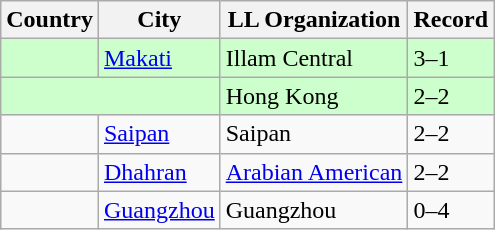<table class="wikitable">
<tr>
<th>Country</th>
<th>City</th>
<th>LL Organization</th>
<th>Record</th>
</tr>
<tr bgcolor=ccffcc>
<td><strong></strong></td>
<td><a href='#'>Makati</a></td>
<td>Illam Central</td>
<td>3–1</td>
</tr>
<tr bgcolor=ccffcc>
<td colspan="2"><strong></strong></td>
<td>Hong Kong</td>
<td>2–2</td>
</tr>
<tr>
<td><strong></strong></td>
<td><a href='#'>Saipan</a></td>
<td>Saipan</td>
<td>2–2</td>
</tr>
<tr>
<td><strong></strong></td>
<td><a href='#'>Dhahran</a></td>
<td><a href='#'>Arabian American</a></td>
<td>2–2</td>
</tr>
<tr>
<td><strong></strong></td>
<td><a href='#'>Guangzhou</a></td>
<td>Guangzhou</td>
<td>0–4</td>
</tr>
</table>
